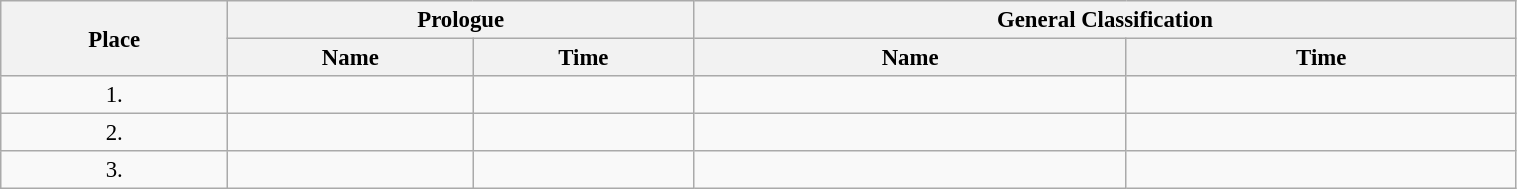<table class=wikitable style="font-size:95%" width="80%">
<tr>
<th rowspan="2">Place</th>
<th colspan="2">Prologue</th>
<th colspan="2">General Classification</th>
</tr>
<tr>
<th>Name</th>
<th>Time</th>
<th>Name</th>
<th>Time</th>
</tr>
<tr>
<td align="center">1.</td>
<td></td>
<td></td>
<td></td>
<td></td>
</tr>
<tr>
<td align="center">2.</td>
<td></td>
<td></td>
<td></td>
<td></td>
</tr>
<tr>
<td align="center">3.</td>
<td></td>
<td></td>
<td></td>
<td></td>
</tr>
</table>
